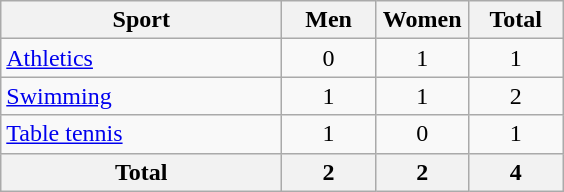<table class="wikitable sortable" style="text-align:center;">
<tr>
<th width=180>Sport</th>
<th width=55>Men</th>
<th width=55>Women</th>
<th width=55>Total</th>
</tr>
<tr>
<td align=left><a href='#'>Athletics</a></td>
<td>0</td>
<td>1</td>
<td>1</td>
</tr>
<tr>
<td align=left><a href='#'>Swimming</a></td>
<td>1</td>
<td>1</td>
<td>2</td>
</tr>
<tr>
<td align=left><a href='#'>Table tennis</a></td>
<td>1</td>
<td>0</td>
<td>1</td>
</tr>
<tr>
<th>Total</th>
<th>2</th>
<th>2</th>
<th>4</th>
</tr>
</table>
